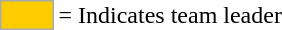<table>
<tr>
<td style="background-color:#FFCC00; border:1px solid #aaaaaa; width:2em;"></td>
<td>= Indicates team leader</td>
</tr>
</table>
